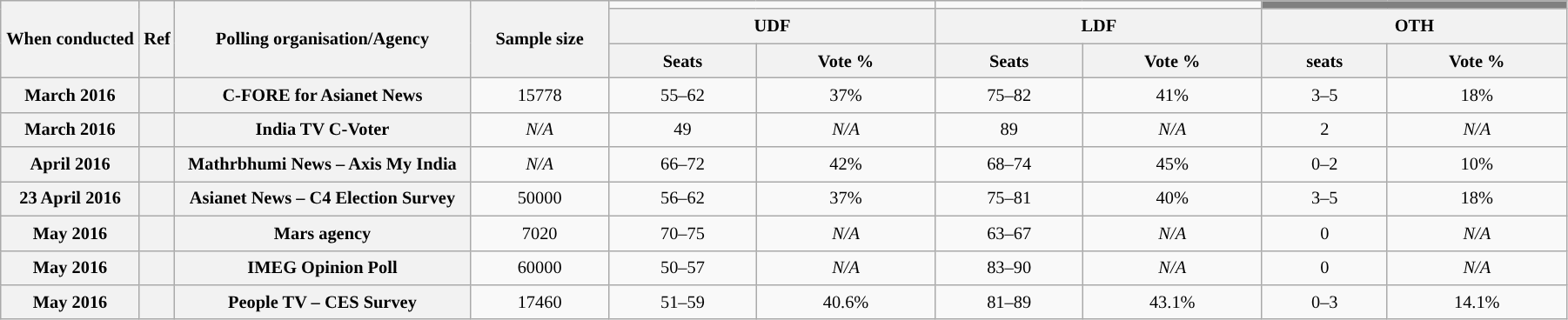<table class="wikitable collapsible" style="text-align:center;font-size:85%;width:95%;line-height:20px;">
<tr>
<th rowspan="3" class="wikitable" style="width:100px;">When conducted</th>
<th rowspan="3" class="wikitable" style="width:10px;">Ref</th>
<th rowspan="3" class="wikitable" style="width:220px;">Polling organisation/Agency</th>
<th rowspan="3" class="wikitable" style="width:100px;">Sample size</th>
<td colspan="2" style="background:"></td>
<td colspan="2" style="background:"></td>
<td colspan="2" style="background:gray; width:70px;"></td>
</tr>
<tr>
<th colspan="2" class="wikitable" style="width:70px;">UDF</th>
<th colspan="2" class="wikitable" style="width:70px;">LDF</th>
<th colspan="2" class="wikitable" style="width:70px;">OTH</th>
</tr>
<tr>
<th>Seats</th>
<th>Vote %</th>
<th>Seats</th>
<th>Vote %</th>
<th>seats</th>
<th>Vote %</th>
</tr>
<tr class="hintergrundfarbe2" style="text-align:center">
<th>March 2016</th>
<th></th>
<th>C-FORE for Asianet News </th>
<td>15778</td>
<td>55–62</td>
<td>37%</td>
<td>75–82</td>
<td>41%</td>
<td>3–5</td>
<td>18%</td>
</tr>
<tr>
<th>March 2016</th>
<th></th>
<th>India TV C-Voter</th>
<td><em>N/A</em></td>
<td>49</td>
<td><em>N/A</em></td>
<td>89</td>
<td><em>N/A</em></td>
<td>2</td>
<td><em>N/A</em></td>
</tr>
<tr>
<th>April 2016</th>
<th></th>
<th>Mathrbhumi News – Axis My India</th>
<td><em>N/A</em></td>
<td>66–72</td>
<td>42%</td>
<td>68–74</td>
<td>45%</td>
<td>0–2</td>
<td>10%</td>
</tr>
<tr>
<th>23 April 2016</th>
<th></th>
<th>Asianet News – C4 Election Survey</th>
<td>50000</td>
<td>56–62</td>
<td>37%</td>
<td>75–81</td>
<td>40%</td>
<td>3–5</td>
<td>18%</td>
</tr>
<tr>
<th>May 2016</th>
<th></th>
<th>Mars agency</th>
<td>7020</td>
<td>70–75</td>
<td><em>N/A</em></td>
<td>63–67</td>
<td><em>N/A</em></td>
<td>0</td>
<td><em>N/A</em></td>
</tr>
<tr>
<th>May 2016</th>
<th></th>
<th>IMEG Opinion Poll</th>
<td>60000</td>
<td>50–57</td>
<td><em>N/A</em></td>
<td>83–90</td>
<td><em>N/A</em></td>
<td>0</td>
<td><em>N/A</em></td>
</tr>
<tr>
<th>May 2016</th>
<th></th>
<th>People TV – CES Survey</th>
<td>17460</td>
<td>51–59</td>
<td>40.6%</td>
<td>81–89</td>
<td>43.1%</td>
<td>0–3</td>
<td>14.1%</td>
</tr>
</table>
